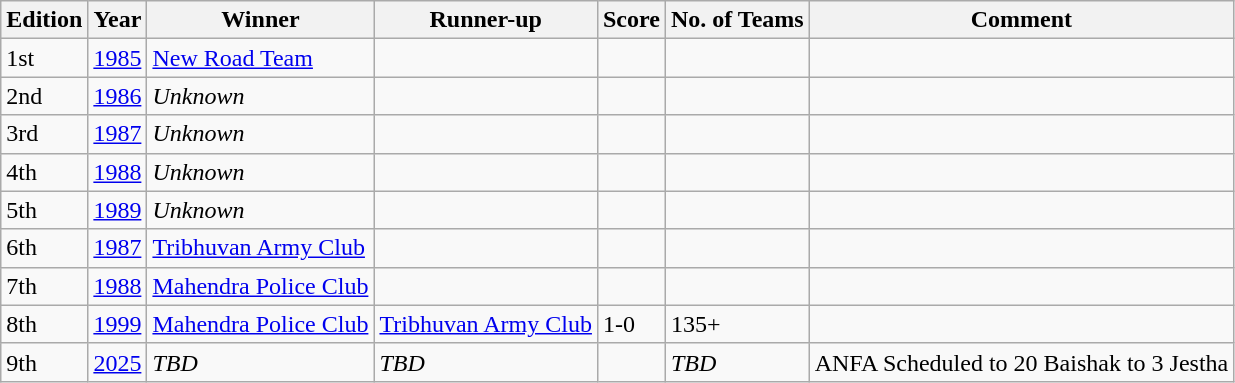<table class="wikitable" border="1">
<tr>
<th>Edition</th>
<th>Year</th>
<th>Winner</th>
<th>Runner-up</th>
<th>Score</th>
<th>No. of Teams</th>
<th>Comment</th>
</tr>
<tr>
<td>1st</td>
<td><a href='#'>1985</a></td>
<td><a href='#'>New Road Team</a></td>
<td></td>
<td></td>
<td></td>
<td></td>
</tr>
<tr>
<td>2nd</td>
<td><a href='#'>1986</a></td>
<td><em>Unknown</em></td>
<td></td>
<td></td>
<td></td>
<td></td>
</tr>
<tr>
<td>3rd</td>
<td><a href='#'>1987</a></td>
<td><em>Unknown</em></td>
<td></td>
<td></td>
<td></td>
<td></td>
</tr>
<tr>
<td>4th</td>
<td><a href='#'>1988</a></td>
<td><em>Unknown</em></td>
<td></td>
<td></td>
<td></td>
<td></td>
</tr>
<tr>
<td>5th</td>
<td><a href='#'>1989</a></td>
<td><em>Unknown</em></td>
<td></td>
<td></td>
<td></td>
<td></td>
</tr>
<tr>
<td>6th</td>
<td><a href='#'>1987</a></td>
<td><a href='#'>Tribhuvan Army Club</a></td>
<td></td>
<td></td>
<td></td>
<td></td>
</tr>
<tr>
<td>7th</td>
<td><a href='#'>1988</a></td>
<td><a href='#'>Mahendra Police Club</a></td>
<td></td>
<td></td>
<td></td>
<td></td>
</tr>
<tr>
<td>8th</td>
<td><a href='#'>1999</a></td>
<td><a href='#'>Mahendra Police Club</a></td>
<td><a href='#'>Tribhuvan Army Club</a></td>
<td>1-0</td>
<td>135+</td>
<td></td>
</tr>
<tr>
<td>9th</td>
<td><a href='#'>2025</a></td>
<td><em>TBD</em></td>
<td><em>TBD</em></td>
<td></td>
<td><em>TBD</em></td>
<td>ANFA Scheduled to 20 Baishak to 3 Jestha</td>
</tr>
</table>
